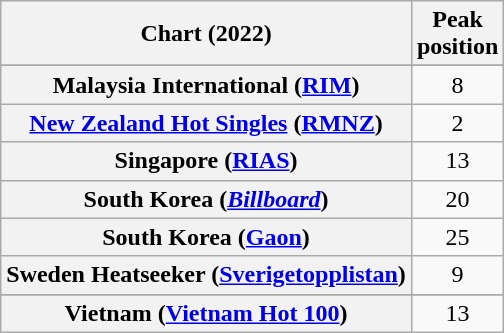<table class="wikitable sortable plainrowheaders" style="text-align:center">
<tr>
<th scope="col">Chart (2022)</th>
<th scope="col">Peak<br>position</th>
</tr>
<tr>
</tr>
<tr>
</tr>
<tr>
<th scope="row">Malaysia International (<a href='#'>RIM</a>)</th>
<td>8</td>
</tr>
<tr>
<th scope="row"><a href='#'>New Zealand Hot Singles</a> (<a href='#'>RMNZ</a>)</th>
<td>2</td>
</tr>
<tr>
<th scope="row">Singapore (<a href='#'>RIAS</a>)</th>
<td>13</td>
</tr>
<tr>
<th scope="row">South Korea (<em><a href='#'>Billboard</a></em>)</th>
<td>20</td>
</tr>
<tr>
<th scope="row">South Korea (<a href='#'>Gaon</a>)</th>
<td>25</td>
</tr>
<tr>
<th scope="row">Sweden Heatseeker (<a href='#'>Sverigetopplistan</a>)</th>
<td>9</td>
</tr>
<tr>
</tr>
<tr>
</tr>
<tr>
<th scope="row">Vietnam (<a href='#'>Vietnam Hot 100</a>)</th>
<td>13</td>
</tr>
</table>
